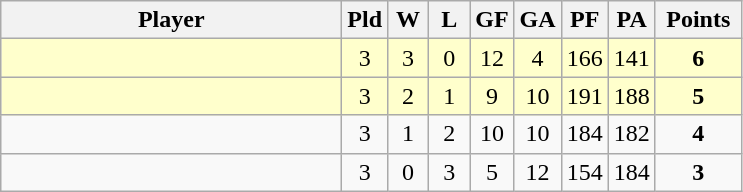<table class=wikitable style="text-align:center">
<tr>
<th width=220>Player</th>
<th width=20>Pld</th>
<th width=20>W</th>
<th width=20>L</th>
<th width=20>GF</th>
<th width=20>GA</th>
<th width=20>PF</th>
<th width=20>PA</th>
<th width=50>Points</th>
</tr>
<tr bgcolor=#ffffcc>
<td align=left></td>
<td>3</td>
<td>3</td>
<td>0</td>
<td>12</td>
<td>4</td>
<td>166</td>
<td>141</td>
<td><strong>6</strong></td>
</tr>
<tr bgcolor=#ffffcc>
<td align=left></td>
<td>3</td>
<td>2</td>
<td>1</td>
<td>9</td>
<td>10</td>
<td>191</td>
<td>188</td>
<td><strong>5</strong></td>
</tr>
<tr>
<td align=left></td>
<td>3</td>
<td>1</td>
<td>2</td>
<td>10</td>
<td>10</td>
<td>184</td>
<td>182</td>
<td><strong>4</strong></td>
</tr>
<tr>
<td align=left></td>
<td>3</td>
<td>0</td>
<td>3</td>
<td>5</td>
<td>12</td>
<td>154</td>
<td>184</td>
<td><strong>3</strong></td>
</tr>
</table>
